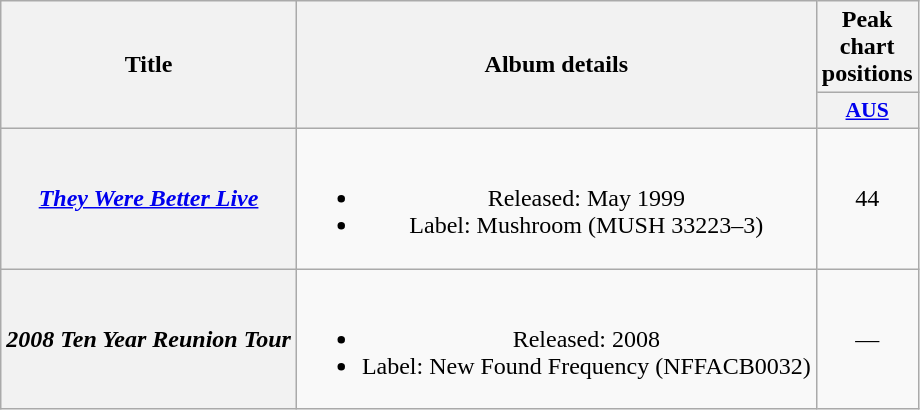<table class="wikitable plainrowheaders" style="text-align:center;" border="1">
<tr>
<th scope="col" rowspan="2">Title</th>
<th scope="col" rowspan="2">Album details</th>
<th scope="col" colspan="1">Peak chart<br>positions</th>
</tr>
<tr>
<th scope="col" style="width:3em; font-size:90%"><a href='#'>AUS</a><br></th>
</tr>
<tr>
<th scope="row"><em><a href='#'>They Were Better Live</a></em></th>
<td><br><ul><li>Released: May 1999</li><li>Label: Mushroom (MUSH 33223–3)</li></ul></td>
<td>44</td>
</tr>
<tr>
<th scope="row"><em>2008 Ten Year Reunion Tour</em></th>
<td><br><ul><li>Released: 2008</li><li>Label: New Found Frequency (NFFACB0032)</li></ul></td>
<td>—</td>
</tr>
</table>
